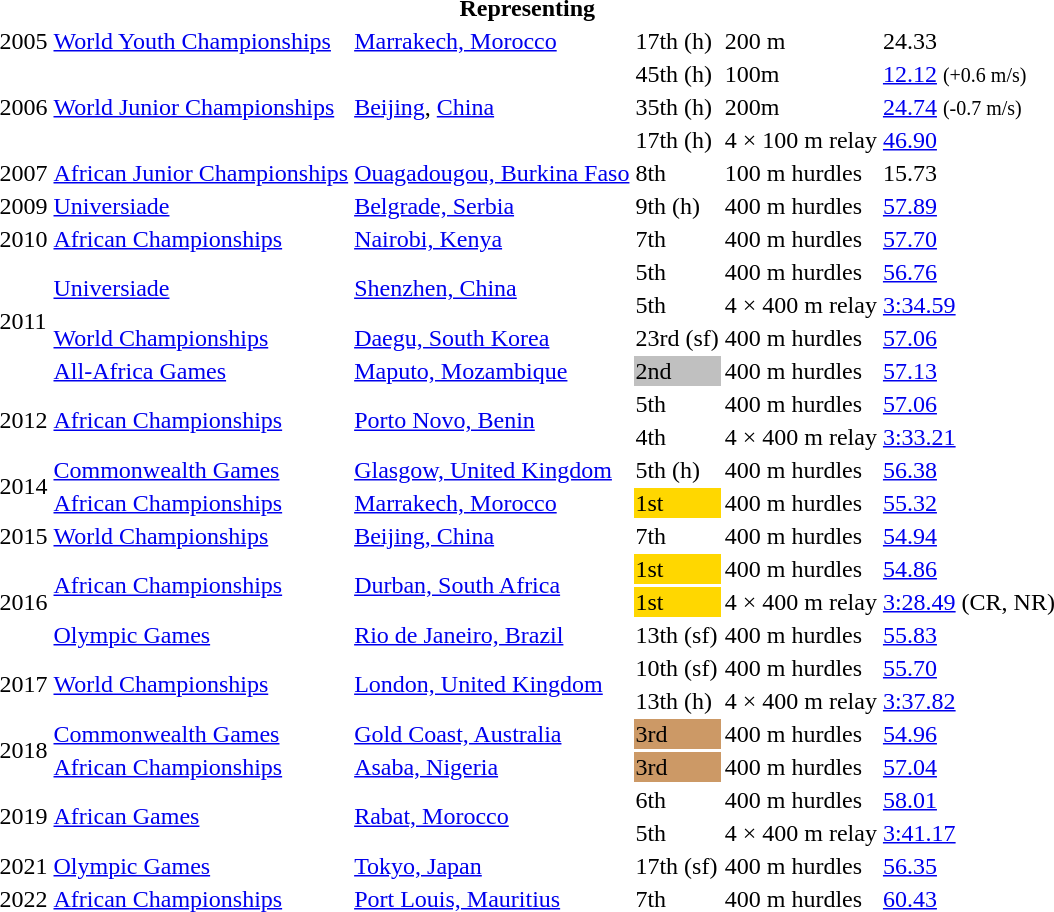<table>
<tr>
<th colspan="6">Representing </th>
</tr>
<tr>
<td>2005</td>
<td><a href='#'>World Youth Championships</a></td>
<td><a href='#'>Marrakech, Morocco</a></td>
<td>17th (h)</td>
<td>200 m</td>
<td>24.33</td>
</tr>
<tr>
<td rowspan=3>2006</td>
<td rowspan=3><a href='#'>World Junior Championships</a></td>
<td rowspan=3><a href='#'>Beijing</a>, <a href='#'>China</a></td>
<td>45th (h)</td>
<td>100m</td>
<td><a href='#'>12.12</a> <small>(+0.6 m/s)</small></td>
</tr>
<tr>
<td>35th (h)</td>
<td>200m</td>
<td><a href='#'>24.74</a> <small>(-0.7 m/s)</small></td>
</tr>
<tr>
<td>17th (h)</td>
<td>4 × 100 m relay</td>
<td><a href='#'>46.90</a></td>
</tr>
<tr>
<td>2007</td>
<td><a href='#'>African Junior Championships</a></td>
<td><a href='#'>Ouagadougou, Burkina Faso</a></td>
<td>8th</td>
<td>100 m hurdles</td>
<td>15.73</td>
</tr>
<tr>
<td>2009</td>
<td><a href='#'>Universiade</a></td>
<td><a href='#'>Belgrade, Serbia</a></td>
<td>9th (h)</td>
<td>400 m hurdles</td>
<td><a href='#'>57.89</a></td>
</tr>
<tr>
<td>2010</td>
<td><a href='#'>African Championships</a></td>
<td><a href='#'>Nairobi, Kenya</a></td>
<td>7th</td>
<td>400 m hurdles</td>
<td><a href='#'>57.70</a></td>
</tr>
<tr>
<td rowspan=4>2011</td>
<td rowspan=2><a href='#'>Universiade</a></td>
<td rowspan=2><a href='#'>Shenzhen, China</a></td>
<td>5th</td>
<td>400 m hurdles</td>
<td><a href='#'>56.76</a></td>
</tr>
<tr>
<td>5th</td>
<td>4 × 400 m relay</td>
<td><a href='#'>3:34.59</a></td>
</tr>
<tr>
<td><a href='#'>World Championships</a></td>
<td><a href='#'>Daegu, South Korea</a></td>
<td>23rd (sf)</td>
<td>400 m hurdles</td>
<td><a href='#'>57.06</a></td>
</tr>
<tr>
<td><a href='#'>All-Africa Games</a></td>
<td><a href='#'>Maputo, Mozambique</a></td>
<td bgcolor=silver>2nd</td>
<td>400 m hurdles</td>
<td><a href='#'>57.13</a></td>
</tr>
<tr>
<td rowspan=2>2012</td>
<td rowspan=2><a href='#'>African Championships</a></td>
<td rowspan=2><a href='#'>Porto Novo, Benin</a></td>
<td>5th</td>
<td>400 m hurdles</td>
<td><a href='#'>57.06</a></td>
</tr>
<tr>
<td>4th</td>
<td>4 × 400 m relay</td>
<td><a href='#'>3:33.21</a></td>
</tr>
<tr>
<td rowspan=2>2014</td>
<td><a href='#'>Commonwealth Games</a></td>
<td><a href='#'>Glasgow, United Kingdom</a></td>
<td>5th (h)</td>
<td>400 m hurdles</td>
<td><a href='#'>56.38</a></td>
</tr>
<tr>
<td><a href='#'>African Championships</a></td>
<td><a href='#'>Marrakech, Morocco</a></td>
<td bgcolor=gold>1st</td>
<td>400 m hurdles</td>
<td><a href='#'>55.32</a></td>
</tr>
<tr>
<td>2015</td>
<td><a href='#'>World Championships</a></td>
<td><a href='#'>Beijing, China</a></td>
<td>7th</td>
<td>400 m hurdles</td>
<td><a href='#'>54.94</a></td>
</tr>
<tr>
<td rowspan=3>2016</td>
<td rowspan=2><a href='#'>African Championships</a></td>
<td rowspan=2><a href='#'>Durban, South Africa</a></td>
<td bgcolor=gold>1st</td>
<td>400 m hurdles</td>
<td><a href='#'>54.86</a></td>
</tr>
<tr>
<td bgcolor=gold>1st</td>
<td>4 × 400 m relay</td>
<td><a href='#'>3:28.49</a> (CR, NR)</td>
</tr>
<tr>
<td><a href='#'>Olympic Games</a></td>
<td><a href='#'>Rio de Janeiro, Brazil</a></td>
<td>13th (sf)</td>
<td>400 m hurdles</td>
<td><a href='#'>55.83</a></td>
</tr>
<tr>
<td rowspan=2>2017</td>
<td rowspan=2><a href='#'>World Championships</a></td>
<td rowspan=2><a href='#'>London, United Kingdom</a></td>
<td>10th (sf)</td>
<td>400 m hurdles</td>
<td><a href='#'>55.70</a></td>
</tr>
<tr>
<td>13th (h)</td>
<td>4 × 400 m relay</td>
<td><a href='#'>3:37.82</a></td>
</tr>
<tr>
<td rowspan=2>2018</td>
<td><a href='#'>Commonwealth Games</a></td>
<td><a href='#'>Gold Coast, Australia</a></td>
<td bgcolor=cc9966>3rd</td>
<td>400 m hurdles</td>
<td><a href='#'>54.96</a></td>
</tr>
<tr>
<td><a href='#'>African Championships</a></td>
<td><a href='#'>Asaba, Nigeria</a></td>
<td bgcolor=cc9966>3rd</td>
<td>400 m hurdles</td>
<td><a href='#'>57.04</a></td>
</tr>
<tr>
<td rowspan=2>2019</td>
<td rowspan=2><a href='#'>African Games</a></td>
<td rowspan=2><a href='#'>Rabat, Morocco</a></td>
<td>6th</td>
<td>400 m hurdles</td>
<td><a href='#'>58.01</a></td>
</tr>
<tr>
<td>5th</td>
<td>4 × 400 m relay</td>
<td><a href='#'>3:41.17</a></td>
</tr>
<tr>
<td>2021</td>
<td><a href='#'>Olympic Games</a></td>
<td><a href='#'>Tokyo, Japan</a></td>
<td>17th (sf)</td>
<td>400 m hurdles</td>
<td><a href='#'>56.35</a></td>
</tr>
<tr>
<td>2022</td>
<td><a href='#'>African Championships</a></td>
<td><a href='#'>Port Louis, Mauritius</a></td>
<td>7th</td>
<td>400 m hurdles</td>
<td><a href='#'>60.43</a></td>
</tr>
</table>
